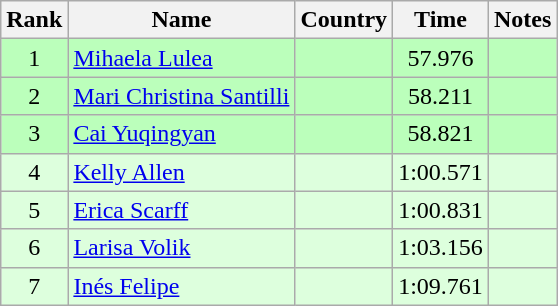<table class="wikitable" style="text-align:center">
<tr>
<th>Rank</th>
<th>Name</th>
<th>Country</th>
<th>Time</th>
<th>Notes</th>
</tr>
<tr bgcolor=bbffbb>
<td>1</td>
<td align="left"><a href='#'>Mihaela Lulea</a></td>
<td align="left"></td>
<td>57.976</td>
<td></td>
</tr>
<tr bgcolor=bbffbb>
<td>2</td>
<td align="left"><a href='#'>Mari Christina Santilli</a></td>
<td align="left"></td>
<td>58.211</td>
<td></td>
</tr>
<tr bgcolor=bbffbb>
<td>3</td>
<td align="left"><a href='#'>Cai Yuqingyan</a></td>
<td align="left"></td>
<td>58.821</td>
<td></td>
</tr>
<tr bgcolor=ddffdd>
<td>4</td>
<td align="left"><a href='#'>Kelly Allen</a></td>
<td align="left"></td>
<td>1:00.571</td>
<td></td>
</tr>
<tr bgcolor=ddffdd>
<td>5</td>
<td align="left"><a href='#'>Erica Scarff</a></td>
<td align="left"></td>
<td>1:00.831</td>
<td></td>
</tr>
<tr bgcolor=ddffdd>
<td>6</td>
<td align="left"><a href='#'>Larisa Volik</a></td>
<td align="left"></td>
<td>1:03.156</td>
<td></td>
</tr>
<tr bgcolor=ddffdd>
<td>7</td>
<td align="left"><a href='#'>Inés Felipe</a></td>
<td align="left"></td>
<td>1:09.761</td>
<td></td>
</tr>
</table>
